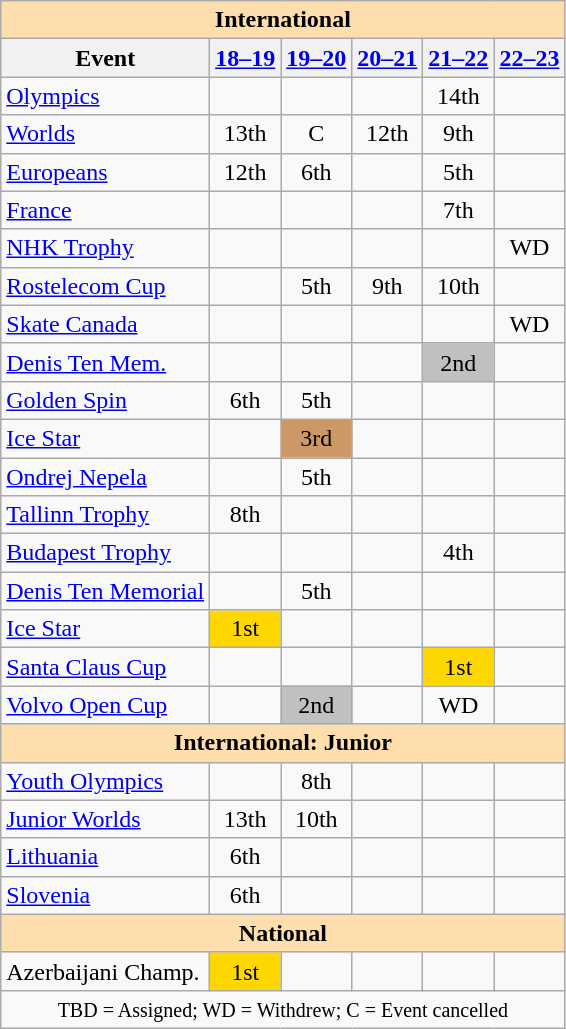<table class="wikitable" style="text-align:center">
<tr>
<th colspan=6 style="background:#ffdead; text-align:center;">International</th>
</tr>
<tr>
<th>Event</th>
<th><a href='#'>18–19</a></th>
<th><a href='#'>19–20</a></th>
<th><a href='#'>20–21</a></th>
<th><a href='#'>21–22</a></th>
<th><a href='#'>22–23</a></th>
</tr>
<tr>
<td align=left><a href='#'>Olympics</a></td>
<td></td>
<td></td>
<td></td>
<td>14th</td>
<td></td>
</tr>
<tr>
<td align=left><a href='#'>Worlds</a></td>
<td>13th</td>
<td>C</td>
<td>12th</td>
<td>9th</td>
<td></td>
</tr>
<tr>
<td align=left><a href='#'>Europeans</a></td>
<td>12th</td>
<td>6th</td>
<td></td>
<td>5th</td>
<td></td>
</tr>
<tr>
<td align=left> <a href='#'>France</a></td>
<td></td>
<td></td>
<td></td>
<td>7th</td>
<td></td>
</tr>
<tr>
<td align=left> <a href='#'>NHK Trophy</a></td>
<td></td>
<td></td>
<td></td>
<td></td>
<td>WD</td>
</tr>
<tr>
<td align=left> <a href='#'>Rostelecom Cup</a></td>
<td></td>
<td>5th</td>
<td>9th</td>
<td>10th</td>
<td></td>
</tr>
<tr>
<td align=left> <a href='#'>Skate Canada</a></td>
<td></td>
<td></td>
<td></td>
<td></td>
<td>WD</td>
</tr>
<tr>
<td align=left> <a href='#'>Denis Ten Mem.</a></td>
<td></td>
<td></td>
<td></td>
<td bgcolor=silver>2nd</td>
<td></td>
</tr>
<tr>
<td align=left> <a href='#'>Golden Spin</a></td>
<td>6th</td>
<td>5th</td>
<td></td>
<td></td>
<td></td>
</tr>
<tr>
<td align=left> <a href='#'>Ice Star</a></td>
<td></td>
<td bgcolor=cc9966>3rd</td>
<td></td>
<td></td>
<td></td>
</tr>
<tr>
<td align=left> <a href='#'>Ondrej Nepela</a></td>
<td></td>
<td>5th</td>
<td></td>
<td></td>
<td></td>
</tr>
<tr>
<td align=left> <a href='#'>Tallinn Trophy</a></td>
<td>8th</td>
<td></td>
<td></td>
<td></td>
<td></td>
</tr>
<tr>
<td align=left><a href='#'>Budapest Trophy</a></td>
<td></td>
<td></td>
<td></td>
<td>4th</td>
<td></td>
</tr>
<tr>
<td align=left><a href='#'>Denis Ten Memorial</a></td>
<td></td>
<td>5th</td>
<td></td>
<td></td>
<td></td>
</tr>
<tr>
<td align=left><a href='#'>Ice Star</a></td>
<td style="background:gold;">1st</td>
<td></td>
<td></td>
<td></td>
<td></td>
</tr>
<tr>
<td align=left><a href='#'>Santa Claus Cup</a></td>
<td></td>
<td></td>
<td></td>
<td style="background:gold;">1st</td>
<td></td>
</tr>
<tr>
<td align=left><a href='#'>Volvo Open Cup</a></td>
<td></td>
<td style="background:silver;">2nd</td>
<td></td>
<td>WD</td>
<td></td>
</tr>
<tr>
<th colspan=6 style="background:#ffdead; text-align:center;">International: Junior</th>
</tr>
<tr>
<td align=left><a href='#'>Youth Olympics</a></td>
<td></td>
<td>8th</td>
<td></td>
<td></td>
<td></td>
</tr>
<tr>
<td align=left><a href='#'>Junior Worlds</a></td>
<td>13th</td>
<td>10th</td>
<td></td>
<td></td>
<td></td>
</tr>
<tr>
<td align=left> <a href='#'>Lithuania</a></td>
<td>6th</td>
<td></td>
<td></td>
<td></td>
<td></td>
</tr>
<tr>
<td align=left> <a href='#'>Slovenia</a></td>
<td>6th</td>
<td></td>
<td></td>
<td></td>
<td></td>
</tr>
<tr>
<th colspan=6 style="background:#ffdead; text-align:center;">National</th>
</tr>
<tr>
<td align=left>Azerbaijani Champ.</td>
<td bgcolor=gold>1st</td>
<td></td>
<td></td>
<td></td>
<td></td>
</tr>
<tr>
<td colspan=6 align="center"><small> TBD = Assigned; WD = Withdrew; C = Event cancelled </small></td>
</tr>
</table>
